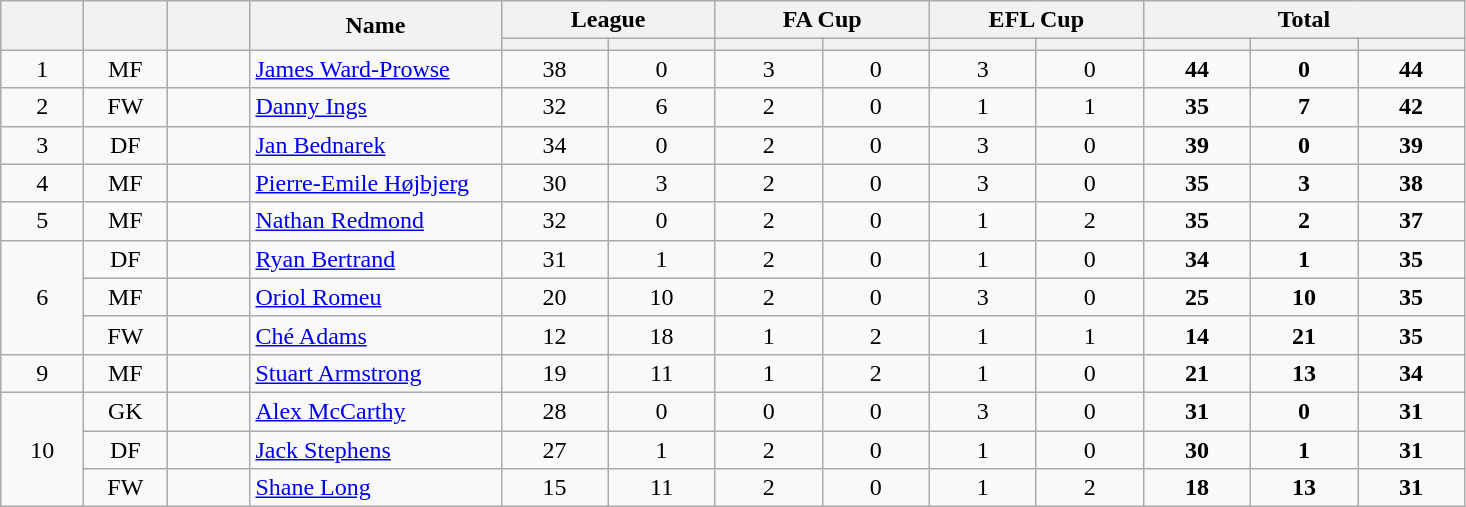<table class="wikitable plainrowheaders" style="text-align:center;">
<tr>
<th scope="col" rowspan="2" style="width:3em;"></th>
<th scope="col" rowspan="2" style="width:3em;"></th>
<th scope="col" rowspan="2" style="width:3em;"></th>
<th scope="col" rowspan="2" style="width:10em;">Name</th>
<th scope="col" colspan="2">League</th>
<th scope="col" colspan="2">FA Cup</th>
<th scope="col" colspan="2">EFL Cup</th>
<th scope="col" colspan="3">Total</th>
</tr>
<tr>
<th scope="col" style="width:4em;"></th>
<th scope="col" style="width:4em;"></th>
<th scope="col" style="width:4em;"></th>
<th scope="col" style="width:4em;"></th>
<th scope="col" style="width:4em;"></th>
<th scope="col" style="width:4em;"></th>
<th scope="col" style="width:4em;"></th>
<th scope="col" style="width:4em;"></th>
<th scope="col" style="width:4em;"></th>
</tr>
<tr>
<td>1</td>
<td>MF</td>
<td></td>
<td align="left"><a href='#'>James Ward-Prowse</a></td>
<td>38</td>
<td>0</td>
<td>3</td>
<td>0</td>
<td>3</td>
<td>0</td>
<td><strong>44</strong></td>
<td><strong>0</strong></td>
<td><strong>44</strong></td>
</tr>
<tr>
<td>2</td>
<td>FW</td>
<td></td>
<td align="left"><a href='#'>Danny Ings</a></td>
<td>32</td>
<td>6</td>
<td>2</td>
<td>0</td>
<td>1</td>
<td>1</td>
<td><strong>35</strong></td>
<td><strong>7</strong></td>
<td><strong>42</strong></td>
</tr>
<tr>
<td>3</td>
<td>DF</td>
<td></td>
<td align="left"><a href='#'>Jan Bednarek</a></td>
<td>34</td>
<td>0</td>
<td>2</td>
<td>0</td>
<td>3</td>
<td>0</td>
<td><strong>39</strong></td>
<td><strong>0</strong></td>
<td><strong>39</strong></td>
</tr>
<tr>
<td>4</td>
<td>MF</td>
<td></td>
<td align="left"><a href='#'>Pierre-Emile Højbjerg</a></td>
<td>30</td>
<td>3</td>
<td>2</td>
<td>0</td>
<td>3</td>
<td>0</td>
<td><strong>35</strong></td>
<td><strong>3</strong></td>
<td><strong>38</strong></td>
</tr>
<tr>
<td>5</td>
<td>MF</td>
<td></td>
<td align="left"><a href='#'>Nathan Redmond</a></td>
<td>32</td>
<td>0</td>
<td>2</td>
<td>0</td>
<td>1</td>
<td>2</td>
<td><strong>35</strong></td>
<td><strong>2</strong></td>
<td><strong>37</strong></td>
</tr>
<tr>
<td rowspan="3">6</td>
<td>DF</td>
<td></td>
<td align="left"><a href='#'>Ryan Bertrand</a></td>
<td>31</td>
<td>1</td>
<td>2</td>
<td>0</td>
<td>1</td>
<td>0</td>
<td><strong>34</strong></td>
<td><strong>1</strong></td>
<td><strong>35</strong></td>
</tr>
<tr>
<td>MF</td>
<td></td>
<td align="left"><a href='#'>Oriol Romeu</a></td>
<td>20</td>
<td>10</td>
<td>2</td>
<td>0</td>
<td>3</td>
<td>0</td>
<td><strong>25</strong></td>
<td><strong>10</strong></td>
<td><strong>35</strong></td>
</tr>
<tr>
<td>FW</td>
<td></td>
<td align="left"><a href='#'>Ché Adams</a></td>
<td>12</td>
<td>18</td>
<td>1</td>
<td>2</td>
<td>1</td>
<td>1</td>
<td><strong>14</strong></td>
<td><strong>21</strong></td>
<td><strong>35</strong></td>
</tr>
<tr>
<td>9</td>
<td>MF</td>
<td></td>
<td align="left"><a href='#'>Stuart Armstrong</a></td>
<td>19</td>
<td>11</td>
<td>1</td>
<td>2</td>
<td>1</td>
<td>0</td>
<td><strong>21</strong></td>
<td><strong>13</strong></td>
<td><strong>34</strong></td>
</tr>
<tr>
<td rowspan="3">10</td>
<td>GK</td>
<td></td>
<td align="left"><a href='#'>Alex McCarthy</a></td>
<td>28</td>
<td>0</td>
<td>0</td>
<td>0</td>
<td>3</td>
<td>0</td>
<td><strong>31</strong></td>
<td><strong>0</strong></td>
<td><strong>31</strong></td>
</tr>
<tr>
<td>DF</td>
<td></td>
<td align="left"><a href='#'>Jack Stephens</a></td>
<td>27</td>
<td>1</td>
<td>2</td>
<td>0</td>
<td>1</td>
<td>0</td>
<td><strong>30</strong></td>
<td><strong>1</strong></td>
<td><strong>31</strong></td>
</tr>
<tr>
<td>FW</td>
<td></td>
<td align="left"><a href='#'>Shane Long</a></td>
<td>15</td>
<td>11</td>
<td>2</td>
<td>0</td>
<td>1</td>
<td>2</td>
<td><strong>18</strong></td>
<td><strong>13</strong></td>
<td><strong>31</strong></td>
</tr>
</table>
